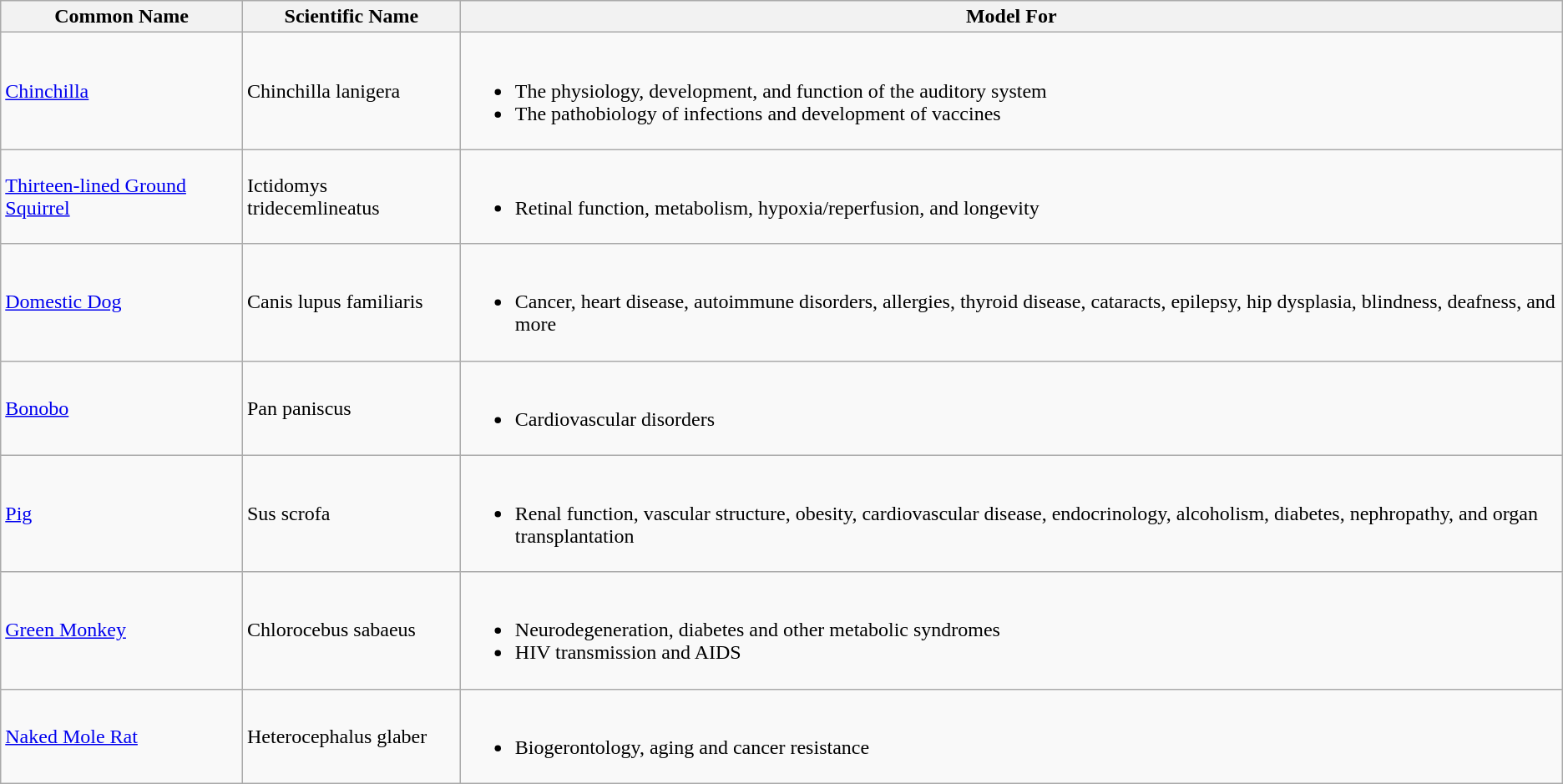<table class="wikitable">
<tr>
<th>Common Name</th>
<th>Scientific Name</th>
<th>Model For</th>
</tr>
<tr>
<td><a href='#'>Chinchilla</a></td>
<td>Chinchilla lanigera</td>
<td><br><ul><li>The physiology, development, and function of the auditory system</li><li>The pathobiology of infections and development of vaccines</li></ul></td>
</tr>
<tr>
<td><a href='#'>Thirteen-lined Ground Squirrel</a></td>
<td>Ictidomys tridecemlineatus</td>
<td><br><ul><li>Retinal function, metabolism, hypoxia/reperfusion, and longevity</li></ul></td>
</tr>
<tr>
<td><a href='#'>Domestic Dog</a></td>
<td>Canis lupus familiaris</td>
<td><br><ul><li>Cancer, heart disease, autoimmune disorders, allergies, thyroid disease, cataracts, epilepsy, hip dysplasia, blindness, deafness, and more</li></ul></td>
</tr>
<tr>
<td><a href='#'>Bonobo</a></td>
<td>Pan paniscus</td>
<td><br><ul><li>Cardiovascular disorders</li></ul></td>
</tr>
<tr>
<td><a href='#'>Pig</a></td>
<td>Sus scrofa</td>
<td><br><ul><li>Renal function, vascular structure, obesity, cardiovascular disease, endocrinology, alcoholism, diabetes, nephropathy, and organ transplantation</li></ul></td>
</tr>
<tr>
<td><a href='#'>Green Monkey</a></td>
<td>Chlorocebus sabaeus</td>
<td><br><ul><li>Neurodegeneration, diabetes and other metabolic syndromes</li><li>HIV transmission and AIDS</li></ul></td>
</tr>
<tr>
<td><a href='#'>Naked Mole Rat</a></td>
<td>Heterocephalus glaber</td>
<td><br><ul><li>Biogerontology, aging and cancer resistance</li></ul></td>
</tr>
</table>
